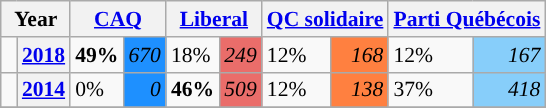<table class="wikitable" style="width:400; font-size:90%; margin-left:1em;">
<tr>
<th colspan="2" scope="col">Year</th>
<th colspan="2" scope="col"><a href='#'>CAQ</a></th>
<th colspan="2" scope="col"><a href='#'>Liberal</a></th>
<th colspan="2" scope="col"><a href='#'>QC solidaire</a></th>
<th colspan="2" scope="col"><a href='#'>Parti Québécois</a></th>
</tr>
<tr>
<td style="width: 0.25em; background-color: "></td>
<th><a href='#'>2018</a></th>
<td><strong>49%</strong></td>
<td style="text-align:right; background:#1E90FF;"><em>670</em></td>
<td>18%</td>
<td style="text-align:right; background:#EA6D6A;"><em>249</em></td>
<td>12%</td>
<td style="text-align:right; background:#FF8040;"><em>168</em></td>
<td>12%</td>
<td style="text-align:right; background:#87CEFA;"><em>167</em></td>
</tr>
<tr>
<td style="width: 0.25em; background-color: "></td>
<th><a href='#'>2014</a></th>
<td>0%</td>
<td style="text-align:right; background:#1E90FF;"><em>0</em></td>
<td><strong>46%</strong></td>
<td style="text-align:right; background:#EA6D6A;"><em>509</em></td>
<td>12%</td>
<td style="text-align:right; background:#FF8040;"><em>138</em></td>
<td>37%</td>
<td style="text-align:right; background:#87CEFA;"><em>418</em></td>
</tr>
<tr>
</tr>
</table>
